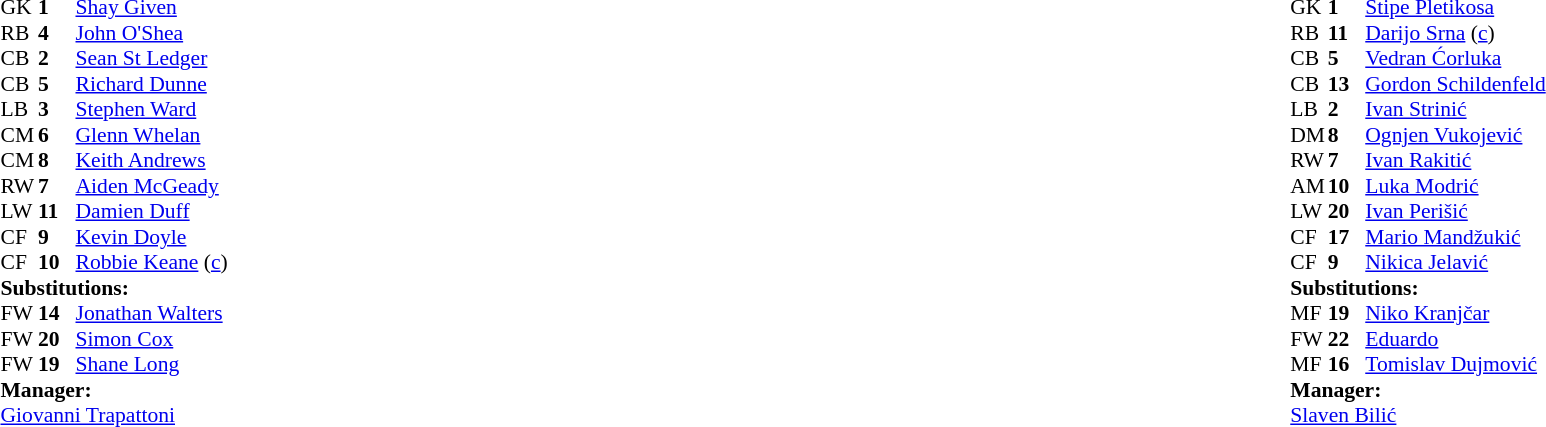<table style="width:100%;">
<tr>
<td style="vertical-align:top; width:40%;"><br><table style="font-size:90%" cellspacing="0" cellpadding="0">
<tr>
<th width="25"></th>
<th width="25"></th>
</tr>
<tr>
<td>GK</td>
<td><strong>1</strong></td>
<td><a href='#'>Shay Given</a></td>
</tr>
<tr>
<td>RB</td>
<td><strong>4</strong></td>
<td><a href='#'>John O'Shea</a></td>
</tr>
<tr>
<td>CB</td>
<td><strong>2</strong></td>
<td><a href='#'>Sean St Ledger</a></td>
</tr>
<tr>
<td>CB</td>
<td><strong>5</strong></td>
<td><a href='#'>Richard Dunne</a></td>
</tr>
<tr>
<td>LB</td>
<td><strong>3</strong></td>
<td><a href='#'>Stephen Ward</a></td>
</tr>
<tr>
<td>CM</td>
<td><strong>6</strong></td>
<td><a href='#'>Glenn Whelan</a></td>
</tr>
<tr>
<td>CM</td>
<td><strong>8</strong></td>
<td><a href='#'>Keith Andrews</a></td>
<td></td>
</tr>
<tr>
<td>RW</td>
<td><strong>7</strong></td>
<td><a href='#'>Aiden McGeady</a></td>
<td></td>
<td></td>
</tr>
<tr>
<td>LW</td>
<td><strong>11</strong></td>
<td><a href='#'>Damien Duff</a></td>
</tr>
<tr>
<td>CF</td>
<td><strong>9</strong></td>
<td><a href='#'>Kevin Doyle</a></td>
<td></td>
<td></td>
</tr>
<tr>
<td>CF</td>
<td><strong>10</strong></td>
<td><a href='#'>Robbie Keane</a> (<a href='#'>c</a>)</td>
<td></td>
<td></td>
</tr>
<tr>
<td colspan=3><strong>Substitutions:</strong></td>
</tr>
<tr>
<td>FW</td>
<td><strong>14</strong></td>
<td><a href='#'>Jonathan Walters</a></td>
<td></td>
<td></td>
</tr>
<tr>
<td>FW</td>
<td><strong>20</strong></td>
<td><a href='#'>Simon Cox</a></td>
<td></td>
<td></td>
</tr>
<tr>
<td>FW</td>
<td><strong>19</strong></td>
<td><a href='#'>Shane Long</a></td>
<td></td>
<td></td>
</tr>
<tr>
<td colspan=3><strong>Manager:</strong></td>
</tr>
<tr>
<td colspan=3> <a href='#'>Giovanni Trapattoni</a></td>
</tr>
</table>
</td>
<td valign="top"></td>
<td style="vertical-align:top; width:50%;"><br><table style="font-size:90%; margin:auto;" cellspacing="0" cellpadding="0">
<tr>
<th width=25></th>
<th width=25></th>
</tr>
<tr>
<td>GK</td>
<td><strong>1</strong></td>
<td><a href='#'>Stipe Pletikosa</a></td>
</tr>
<tr>
<td>RB</td>
<td><strong>11</strong></td>
<td><a href='#'>Darijo Srna</a> (<a href='#'>c</a>)</td>
</tr>
<tr>
<td>CB</td>
<td><strong>5</strong></td>
<td><a href='#'>Vedran Ćorluka</a></td>
</tr>
<tr>
<td>CB</td>
<td><strong>13</strong></td>
<td><a href='#'>Gordon Schildenfeld</a></td>
</tr>
<tr>
<td>LB</td>
<td><strong>2</strong></td>
<td><a href='#'>Ivan Strinić</a></td>
</tr>
<tr>
<td>DM</td>
<td><strong>8</strong></td>
<td><a href='#'>Ognjen Vukojević</a></td>
</tr>
<tr>
<td>RW</td>
<td><strong>7</strong></td>
<td><a href='#'>Ivan Rakitić</a></td>
<td></td>
<td></td>
</tr>
<tr>
<td>AM</td>
<td><strong>10</strong></td>
<td><a href='#'>Luka Modrić</a></td>
<td></td>
</tr>
<tr>
<td>LW</td>
<td><strong>20</strong></td>
<td><a href='#'>Ivan Perišić</a></td>
<td></td>
<td></td>
</tr>
<tr>
<td>CF</td>
<td><strong>17</strong></td>
<td><a href='#'>Mario Mandžukić</a></td>
</tr>
<tr>
<td>CF</td>
<td><strong>9</strong></td>
<td><a href='#'>Nikica Jelavić</a></td>
<td></td>
<td></td>
</tr>
<tr>
<td colspan=3><strong>Substitutions:</strong></td>
</tr>
<tr>
<td>MF</td>
<td><strong>19</strong></td>
<td><a href='#'>Niko Kranjčar</a></td>
<td></td>
<td></td>
</tr>
<tr>
<td>FW</td>
<td><strong>22</strong></td>
<td><a href='#'>Eduardo</a></td>
<td></td>
<td></td>
</tr>
<tr>
<td>MF</td>
<td><strong>16</strong></td>
<td><a href='#'>Tomislav Dujmović</a></td>
<td></td>
<td></td>
</tr>
<tr>
<td colspan=3><strong>Manager:</strong></td>
</tr>
<tr>
<td colspan=3><a href='#'>Slaven Bilić</a></td>
</tr>
</table>
</td>
</tr>
</table>
